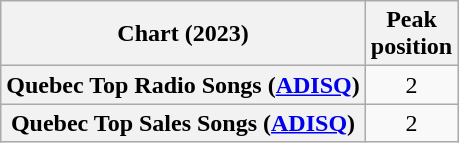<table class="wikitable sortable plainrowheaders" style="text-align:center">
<tr>
<th scope="col">Chart (2023)</th>
<th scope="col">Peak<br>position</th>
</tr>
<tr>
<th scope="row">Quebec Top Radio Songs (<a href='#'>ADISQ</a>)</th>
<td>2</td>
</tr>
<tr>
<th scope="row">Quebec Top Sales Songs (<a href='#'>ADISQ</a>)</th>
<td>2</td>
</tr>
</table>
